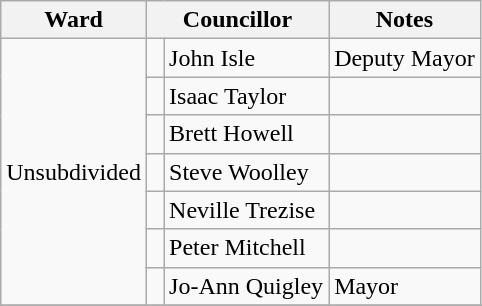<table class="wikitable">
<tr>
<th>Ward</th>
<th colspan="2">Councillor</th>
<th>Notes</th>
</tr>
<tr>
<td rowspan="7">Unsubdivided </td>
<td> </td>
<td>John Isle</td>
<td>Deputy Mayor</td>
</tr>
<tr>
<td> </td>
<td>Isaac Taylor</td>
<td></td>
</tr>
<tr>
<td> </td>
<td>Brett Howell</td>
<td></td>
</tr>
<tr>
<td> </td>
<td>Steve Woolley</td>
<td></td>
</tr>
<tr>
<td> </td>
<td>Neville Trezise</td>
<td></td>
</tr>
<tr>
<td> </td>
<td>Peter Mitchell</td>
<td></td>
</tr>
<tr>
<td> </td>
<td>Jo-Ann Quigley</td>
<td>Mayor</td>
</tr>
<tr>
</tr>
</table>
